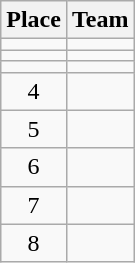<table class="wikitable" style="text-align: center;">
<tr>
<th>Place</th>
<th>Team</th>
</tr>
<tr>
<td></td>
<td style="text-align:left;"></td>
</tr>
<tr>
<td></td>
<td style="text-align:left;"></td>
</tr>
<tr>
<td></td>
<td style="text-align:left;"></td>
</tr>
<tr>
<td>4</td>
<td style="text-align:left;"></td>
</tr>
<tr>
<td>5</td>
<td style="text-align:left;"></td>
</tr>
<tr>
<td>6</td>
<td style="text-align:left;"></td>
</tr>
<tr>
<td>7</td>
<td style="text-align:left;"></td>
</tr>
<tr>
<td>8</td>
<td style="text-align:left;"></td>
</tr>
</table>
